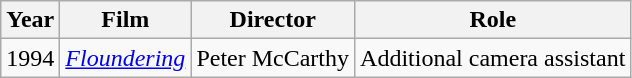<table class="wikitable">
<tr>
<th>Year</th>
<th>Film</th>
<th>Director</th>
<th>Role</th>
</tr>
<tr>
<td>1994</td>
<td><em><a href='#'>Floundering</a></em></td>
<td>Peter McCarthy</td>
<td>Additional camera assistant</td>
</tr>
</table>
